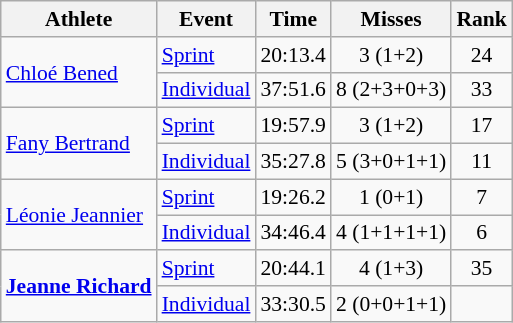<table class="wikitable" style="font-size:90%">
<tr>
<th>Athlete</th>
<th>Event</th>
<th>Time</th>
<th>Misses</th>
<th>Rank</th>
</tr>
<tr align=center>
<td align=left rowspan=2><a href='#'>Chloé Bened</a></td>
<td align=left><a href='#'>Sprint</a></td>
<td>20:13.4</td>
<td>3 (1+2)</td>
<td>24</td>
</tr>
<tr align=center>
<td align=left><a href='#'>Individual</a></td>
<td>37:51.6</td>
<td>8 (2+3+0+3)</td>
<td>33</td>
</tr>
<tr align=center>
<td align=left rowspan=2><a href='#'>Fany Bertrand</a></td>
<td align=left><a href='#'>Sprint</a></td>
<td>19:57.9</td>
<td>3 (1+2)</td>
<td>17</td>
</tr>
<tr align=center>
<td align=left><a href='#'>Individual</a></td>
<td>35:27.8</td>
<td>5 (3+0+1+1)</td>
<td>11</td>
</tr>
<tr align=center>
<td align=left rowspan=2><a href='#'>Léonie Jeannier</a></td>
<td align=left><a href='#'>Sprint</a></td>
<td>19:26.2</td>
<td>1 (0+1)</td>
<td>7</td>
</tr>
<tr align=center>
<td align=left><a href='#'>Individual</a></td>
<td>34:46.4</td>
<td>4 (1+1+1+1)</td>
<td>6</td>
</tr>
<tr align=center>
<td align=left rowspan=2><strong><a href='#'>Jeanne Richard</a></strong></td>
<td align=left><a href='#'>Sprint</a></td>
<td>20:44.1</td>
<td>4 (1+3)</td>
<td>35</td>
</tr>
<tr align=center>
<td align=left><a href='#'>Individual</a></td>
<td>33:30.5</td>
<td>2 (0+0+1+1)</td>
<td><strong></strong></td>
</tr>
</table>
